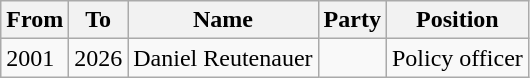<table class="wikitable">
<tr>
<th>From</th>
<th>To</th>
<th>Name</th>
<th>Party</th>
<th>Position</th>
</tr>
<tr>
<td>2001</td>
<td>2026</td>
<td>Daniel Reutenauer</td>
<td></td>
<td>Policy officer</td>
</tr>
</table>
